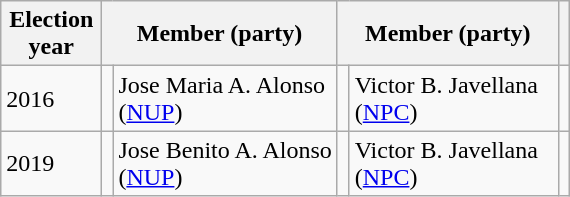<table class=wikitable>
<tr>
<th width=60px>Election<br>year</th>
<th colspan=2 width=140px>Member (party)</th>
<th colspan=2 width=140px>Member (party)</th>
<th !></th>
</tr>
<tr>
<td>2016</td>
<td bgcolor=></td>
<td>Jose Maria A. Alonso<br>(<a href='#'>NUP</a>)</td>
<td bgcolor=></td>
<td>Victor B. Javellana<br>(<a href='#'>NPC</a>)</td>
<td></td>
</tr>
<tr>
<td>2019</td>
<td bgcolor=></td>
<td>Jose Benito A. Alonso<br>(<a href='#'>NUP</a>)</td>
<td bgcolor=></td>
<td>Victor B. Javellana<br>(<a href='#'>NPC</a>)</td>
<td></td>
</tr>
</table>
